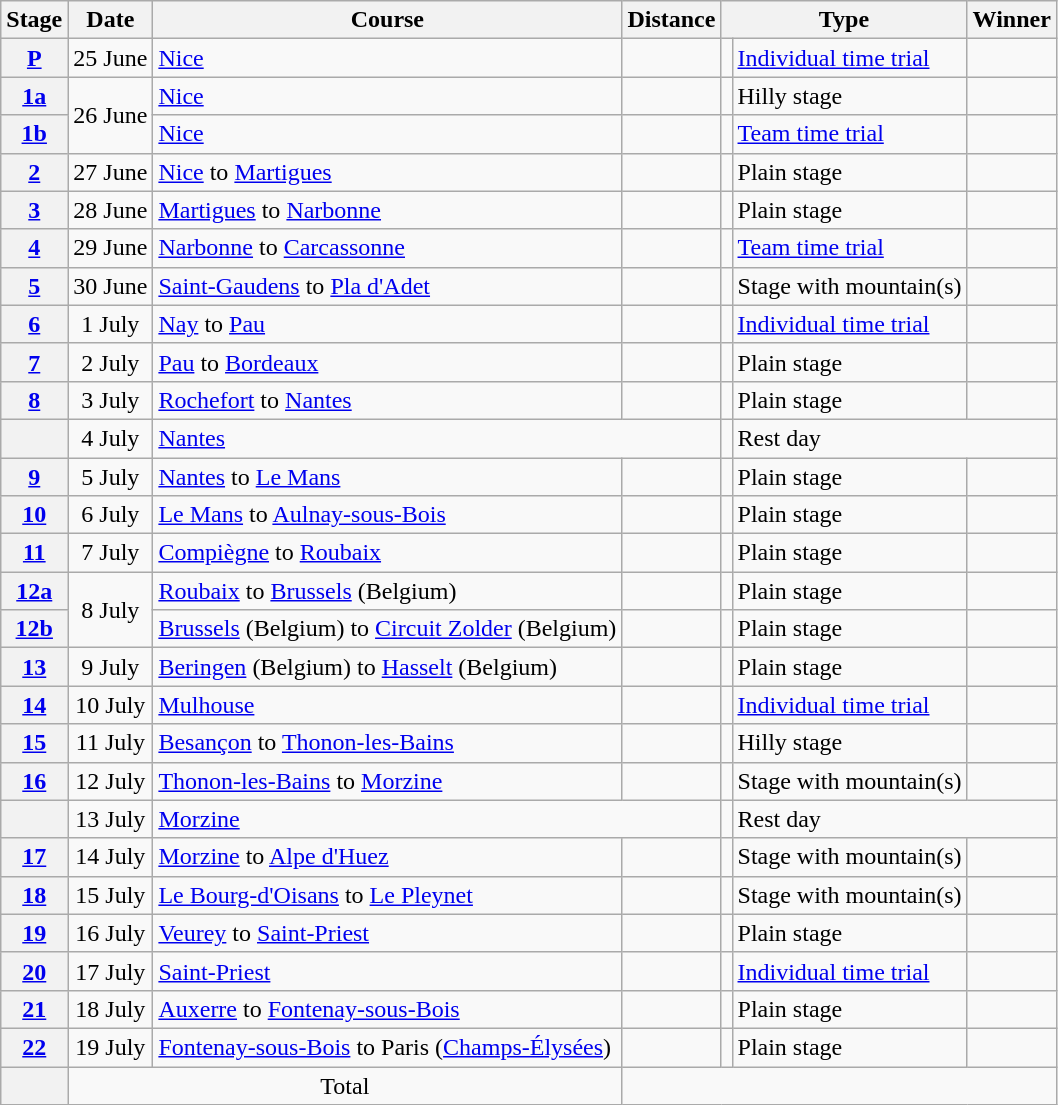<table class="wikitable">
<tr>
<th scope="col">Stage</th>
<th scope="col">Date</th>
<th scope="col">Course</th>
<th scope="col">Distance</th>
<th scope="col" colspan="2">Type</th>
<th scope="col">Winner</th>
</tr>
<tr>
<th scope="row"><a href='#'>P</a></th>
<td style="text-align:center;">25 June</td>
<td><a href='#'>Nice</a></td>
<td style="text-align:center;"></td>
<td></td>
<td><a href='#'>Individual time trial</a></td>
<td></td>
</tr>
<tr>
<th scope="row"><a href='#'>1a</a></th>
<td rowspan=2 style="text-align:center;">26 June</td>
<td><a href='#'>Nice</a></td>
<td style="text-align:center;"></td>
<td></td>
<td>Hilly stage</td>
<td></td>
</tr>
<tr>
<th scope="row"><a href='#'>1b</a></th>
<td><a href='#'>Nice</a></td>
<td style="text-align:center;"></td>
<td></td>
<td><a href='#'>Team time trial</a></td>
<td></td>
</tr>
<tr>
<th scope="row"><a href='#'>2</a></th>
<td style="text-align:center;">27 June</td>
<td><a href='#'>Nice</a> to <a href='#'>Martigues</a></td>
<td style="text-align:center;"></td>
<td></td>
<td>Plain stage</td>
<td></td>
</tr>
<tr>
<th scope="row"><a href='#'>3</a></th>
<td style="text-align:center;">28 June</td>
<td><a href='#'>Martigues</a> to <a href='#'>Narbonne</a></td>
<td style="text-align:center;"></td>
<td></td>
<td>Plain stage</td>
<td></td>
</tr>
<tr>
<th scope="row"><a href='#'>4</a></th>
<td style="text-align:center;">29 June</td>
<td><a href='#'>Narbonne</a> to <a href='#'>Carcassonne</a></td>
<td style="text-align:center;"></td>
<td></td>
<td><a href='#'>Team time trial</a></td>
<td></td>
</tr>
<tr>
<th scope="row"><a href='#'>5</a></th>
<td style="text-align:center;">30 June</td>
<td><a href='#'>Saint-Gaudens</a> to <a href='#'>Pla d'Adet</a></td>
<td style="text-align:center;"></td>
<td></td>
<td>Stage with mountain(s)</td>
<td></td>
</tr>
<tr>
<th scope="row"><a href='#'>6</a></th>
<td style="text-align:center;">1 July</td>
<td><a href='#'>Nay</a> to <a href='#'>Pau</a></td>
<td style="text-align:center;"></td>
<td></td>
<td><a href='#'>Individual time trial</a></td>
<td></td>
</tr>
<tr>
<th scope="row"><a href='#'>7</a></th>
<td style="text-align:center;">2 July</td>
<td><a href='#'>Pau</a> to <a href='#'>Bordeaux</a></td>
<td style="text-align:center;"></td>
<td></td>
<td>Plain stage</td>
<td></td>
</tr>
<tr>
<th scope="row"><a href='#'>8</a></th>
<td style="text-align:center;">3 July</td>
<td><a href='#'>Rochefort</a> to <a href='#'>Nantes</a></td>
<td style="text-align:center;"></td>
<td></td>
<td>Plain stage</td>
<td></td>
</tr>
<tr>
<th scope="row"></th>
<td style="text-align:center;">4 July</td>
<td colspan="2"><a href='#'>Nantes</a></td>
<td></td>
<td colspan="2">Rest day</td>
</tr>
<tr>
<th scope="row"><a href='#'>9</a></th>
<td style="text-align:center;">5 July</td>
<td><a href='#'>Nantes</a> to <a href='#'>Le Mans</a></td>
<td style="text-align:center;"></td>
<td></td>
<td>Plain stage</td>
<td></td>
</tr>
<tr>
<th scope="row"><a href='#'>10</a></th>
<td style="text-align:center;">6 July</td>
<td><a href='#'>Le Mans</a> to <a href='#'>Aulnay-sous-Bois</a></td>
<td style="text-align:center;"></td>
<td></td>
<td>Plain stage</td>
<td></td>
</tr>
<tr>
<th scope="row"><a href='#'>11</a></th>
<td style="text-align:center;">7 July</td>
<td><a href='#'>Compiègne</a> to <a href='#'>Roubaix</a></td>
<td style="text-align:center;"></td>
<td></td>
<td>Plain stage</td>
<td></td>
</tr>
<tr>
<th scope="row"><a href='#'>12a</a></th>
<td rowspan=2 style="text-align:center;">8 July</td>
<td><a href='#'>Roubaix</a> to <a href='#'>Brussels</a> (Belgium)</td>
<td style="text-align:center;"></td>
<td></td>
<td>Plain stage</td>
<td></td>
</tr>
<tr>
<th scope="row"><a href='#'>12b</a></th>
<td><a href='#'>Brussels</a> (Belgium) to <a href='#'>Circuit Zolder</a> (Belgium)</td>
<td style="text-align:center;"></td>
<td></td>
<td>Plain stage</td>
<td></td>
</tr>
<tr>
<th scope="row"><a href='#'>13</a></th>
<td style="text-align:center;">9 July</td>
<td><a href='#'>Beringen</a> (Belgium) to <a href='#'>Hasselt</a> (Belgium)</td>
<td style="text-align:center;"></td>
<td></td>
<td>Plain stage</td>
<td></td>
</tr>
<tr>
<th scope="row"><a href='#'>14</a></th>
<td style="text-align:center;">10 July</td>
<td><a href='#'>Mulhouse</a></td>
<td style="text-align:center;"></td>
<td></td>
<td><a href='#'>Individual time trial</a></td>
<td></td>
</tr>
<tr>
<th scope="row"><a href='#'>15</a></th>
<td style="text-align:center;">11 July</td>
<td><a href='#'>Besançon</a> to <a href='#'>Thonon-les-Bains</a></td>
<td style="text-align:center;"></td>
<td></td>
<td>Hilly stage</td>
<td></td>
</tr>
<tr>
<th scope="row"><a href='#'>16</a></th>
<td style="text-align:center;">12 July</td>
<td><a href='#'>Thonon-les-Bains</a> to <a href='#'>Morzine</a></td>
<td style="text-align:center;"></td>
<td></td>
<td>Stage with mountain(s)</td>
<td></td>
</tr>
<tr>
<th scope="row"></th>
<td style="text-align:center;">13 July</td>
<td colspan="2"><a href='#'>Morzine</a></td>
<td></td>
<td colspan="2">Rest day</td>
</tr>
<tr>
<th scope="row"><a href='#'>17</a></th>
<td style="text-align:center;">14 July</td>
<td><a href='#'>Morzine</a> to <a href='#'>Alpe d'Huez</a></td>
<td style="text-align:center;"></td>
<td></td>
<td>Stage with mountain(s)</td>
<td></td>
</tr>
<tr>
<th scope="row"><a href='#'>18</a></th>
<td style="text-align:center;">15 July</td>
<td><a href='#'>Le Bourg-d'Oisans</a> to <a href='#'>Le Pleynet</a></td>
<td style="text-align:center;"></td>
<td></td>
<td>Stage with mountain(s)</td>
<td></td>
</tr>
<tr>
<th scope="row"><a href='#'>19</a></th>
<td style="text-align:center;">16 July</td>
<td><a href='#'>Veurey</a> to <a href='#'>Saint-Priest</a></td>
<td style="text-align:center;"></td>
<td></td>
<td>Plain stage</td>
<td></td>
</tr>
<tr>
<th scope="row"><a href='#'>20</a></th>
<td style="text-align:center;">17 July</td>
<td><a href='#'>Saint-Priest</a></td>
<td style="text-align:center;"></td>
<td></td>
<td><a href='#'>Individual time trial</a></td>
<td></td>
</tr>
<tr>
<th scope="row"><a href='#'>21</a></th>
<td style="text-align:center;">18 July</td>
<td><a href='#'>Auxerre</a> to <a href='#'>Fontenay-sous-Bois</a></td>
<td style="text-align:center;"></td>
<td></td>
<td>Plain stage</td>
<td></td>
</tr>
<tr>
<th scope="row"><a href='#'>22</a></th>
<td style="text-align:center;">19 July</td>
<td><a href='#'>Fontenay-sous-Bois</a> to Paris (<a href='#'>Champs-Élysées</a>)</td>
<td style="text-align:center;"></td>
<td></td>
<td>Plain stage</td>
<td></td>
</tr>
<tr>
<th scope="row"></th>
<td colspan="2" style="text-align:center">Total</td>
<td colspan="4" style="text-align:center"></td>
</tr>
</table>
